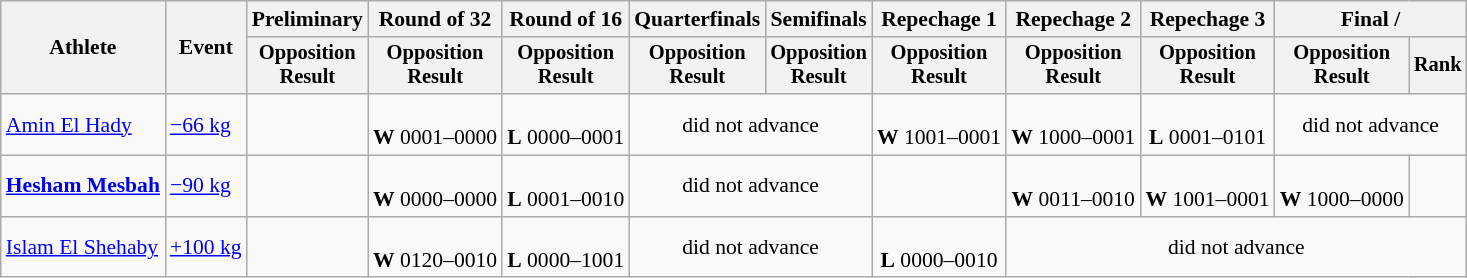<table class="wikitable" style="font-size:90%">
<tr>
<th rowspan="2">Athlete</th>
<th rowspan="2">Event</th>
<th>Preliminary</th>
<th>Round of 32</th>
<th>Round of 16</th>
<th>Quarterfinals</th>
<th>Semifinals</th>
<th>Repechage 1</th>
<th>Repechage 2</th>
<th>Repechage 3</th>
<th colspan=2>Final / </th>
</tr>
<tr style="font-size:95%">
<th>Opposition<br>Result</th>
<th>Opposition<br>Result</th>
<th>Opposition<br>Result</th>
<th>Opposition<br>Result</th>
<th>Opposition<br>Result</th>
<th>Opposition<br>Result</th>
<th>Opposition<br>Result</th>
<th>Opposition<br>Result</th>
<th>Opposition<br>Result</th>
<th>Rank</th>
</tr>
<tr align=center>
<td align=left><a href='#'>Amin El Hady</a></td>
<td align=left><a href='#'>−66 kg</a></td>
<td></td>
<td><br><strong>W</strong> 0001–0000</td>
<td><br><strong>L</strong> 0000–0001</td>
<td colspan=2>did not advance</td>
<td><br><strong>W</strong> 1001–0001</td>
<td><br><strong>W</strong> 1000–0001</td>
<td><br><strong>L</strong> 0001–0101</td>
<td colspan=2>did not advance</td>
</tr>
<tr align=center>
<td align=left><strong><a href='#'>Hesham Mesbah</a></strong></td>
<td align=left><a href='#'>−90 kg</a></td>
<td></td>
<td><br><strong>W</strong> 0000–0000 </td>
<td><br><strong>L</strong> 0001–0010</td>
<td colspan=2>did not advance</td>
<td></td>
<td><br><strong>W</strong> 0011–0010</td>
<td><br><strong>W</strong> 1001–0001</td>
<td><br><strong>W</strong> 1000–0000</td>
<td></td>
</tr>
<tr align=center>
<td align=left><a href='#'>Islam El Shehaby</a></td>
<td align=left><a href='#'>+100 kg</a></td>
<td></td>
<td><br><strong>W</strong> 0120–0010</td>
<td><br><strong>L</strong> 0000–1001</td>
<td colspan=2>did not advance</td>
<td><br><strong>L</strong> 0000–0010</td>
<td colspan=4>did not advance</td>
</tr>
</table>
